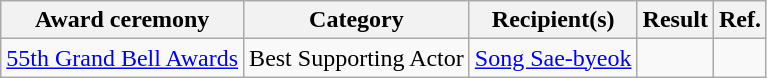<table class="wikitable sortable">
<tr>
<th>Award ceremony</th>
<th>Category</th>
<th>Recipient(s)</th>
<th>Result</th>
<th>Ref.</th>
</tr>
<tr>
<td><a href='#'>55th Grand Bell Awards</a></td>
<td>Best Supporting Actor</td>
<td><a href='#'>Song Sae-byeok</a></td>
<td></td>
<td></td>
</tr>
</table>
